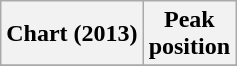<table class="wikitable plainrowheaders">
<tr>
<th>Chart (2013)</th>
<th>Peak<br>position</th>
</tr>
<tr>
</tr>
</table>
